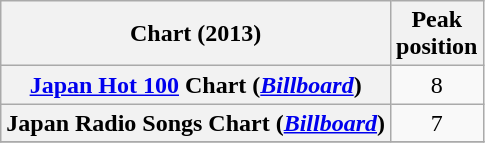<table class="wikitable plainrowheaders">
<tr>
<th>Chart (2013)</th>
<th>Peak<br>position</th>
</tr>
<tr>
<th scope="row"><a href='#'>Japan Hot 100</a> Chart (<em><a href='#'>Billboard</a></em>)</th>
<td style="text-align:center;">8</td>
</tr>
<tr>
<th scope="row">Japan Radio Songs Chart (<em><a href='#'>Billboard</a></em>)</th>
<td style="text-align:center;">7</td>
</tr>
<tr>
</tr>
</table>
